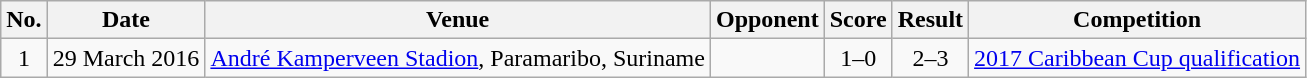<table class="wikitable sortable">
<tr>
<th scope="col">No.</th>
<th scope="col">Date</th>
<th scope="col">Venue</th>
<th scope="col">Opponent</th>
<th scope="col">Score</th>
<th scope="col">Result</th>
<th scope="col">Competition</th>
</tr>
<tr>
<td style="text-align:center">1</td>
<td>29 March 2016</td>
<td><a href='#'>André Kamperveen Stadion</a>, Paramaribo, Suriname</td>
<td></td>
<td style="text-align:center">1–0</td>
<td style="text-align:center">2–3</td>
<td><a href='#'>2017 Caribbean Cup qualification</a></td>
</tr>
</table>
